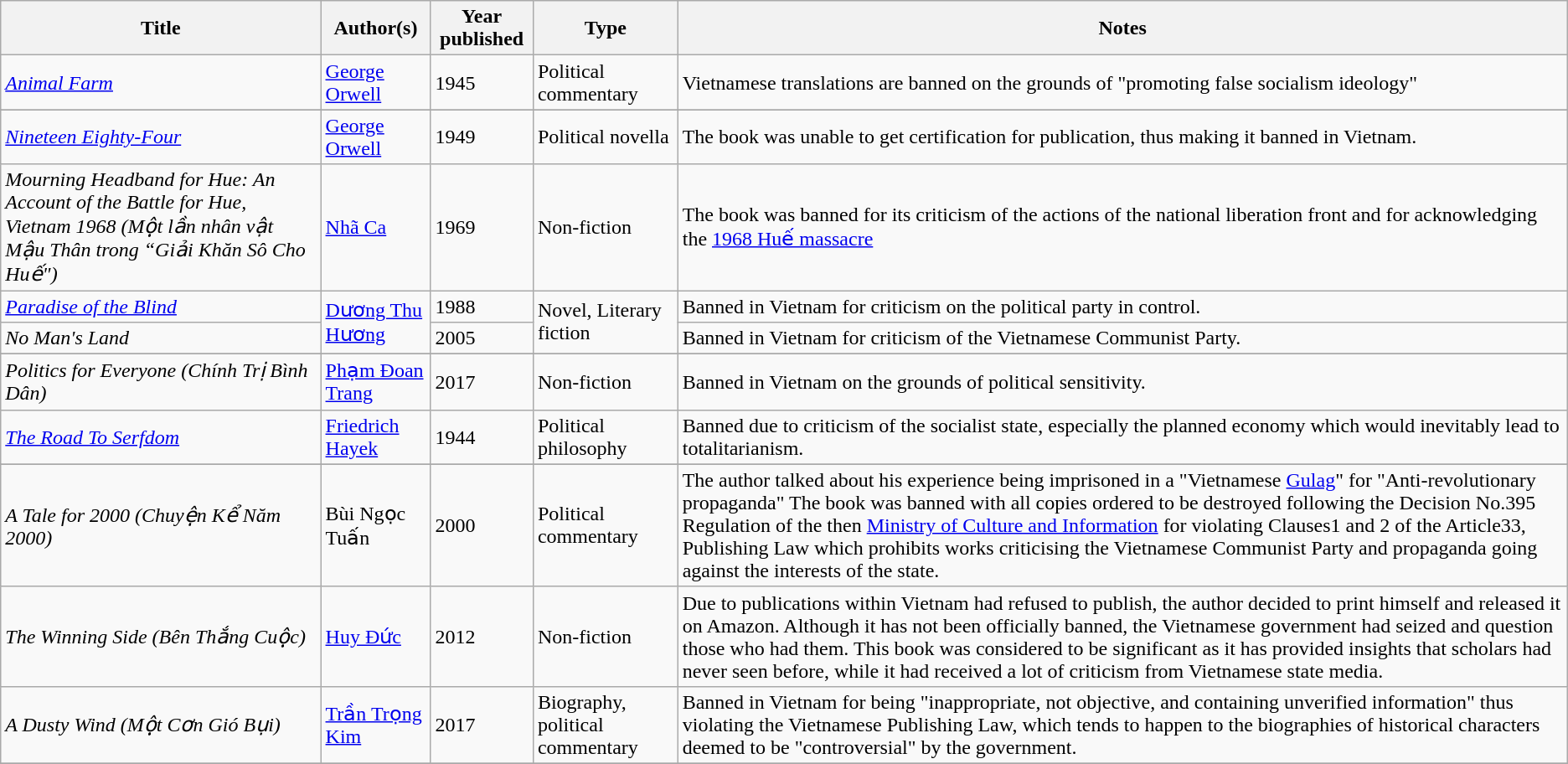<table class="wikitable sortable sticky-header">
<tr>
<th>Title</th>
<th>Author(s)</th>
<th>Year published</th>
<th>Type</th>
<th class="unsortable">Notes</th>
</tr>
<tr>
<td><em><a href='#'>Animal Farm</a></em></td>
<td><a href='#'>George Orwell</a></td>
<td>1945</td>
<td>Political commentary</td>
<td>Vietnamese translations are banned on the grounds of "promoting false socialism ideology" </td>
</tr>
<tr>
</tr>
<tr>
<td><em><a href='#'>Nineteen Eighty-Four</a></em></td>
<td><a href='#'>George Orwell</a></td>
<td>1949</td>
<td>Political novella</td>
<td>The book was unable to get certification for publication, thus making it banned in Vietnam.</td>
</tr>
<tr>
<td><em>Mourning Headband for Hue: An Account of the Battle for Hue, Vietnam 1968 (Một lần nhân vật Mậu Thân trong “Giải Khăn Sô Cho Huế")</em></td>
<td><a href='#'>Nhã Ca</a></td>
<td>1969</td>
<td>Non-fiction</td>
<td>The book was banned for its criticism of the actions of the national liberation front and for acknowledging the <a href='#'>1968 Huế massacre</a></td>
</tr>
<tr>
<td><em><a href='#'>Paradise of the Blind</a></em></td>
<td rowspan="2"><a href='#'>Dương Thu Hương</a></td>
<td>1988</td>
<td rowspan="2">Novel, Literary fiction</td>
<td>Banned in Vietnam for criticism on the political party in control.</td>
</tr>
<tr>
<td><em>No Man's Land</em></td>
<td>2005</td>
<td>Banned in Vietnam for criticism of the Vietnamese Communist Party.</td>
</tr>
<tr>
</tr>
<tr>
<td><em>Politics for Everyone (Chính Trị Bình Dân)</em></td>
<td><a href='#'>Phạm Đoan Trang</a></td>
<td>2017</td>
<td>Non-fiction</td>
<td>Banned in Vietnam on the grounds of political sensitivity.</td>
</tr>
<tr>
<td><em><a href='#'>The Road To Serfdom</a></em></td>
<td><a href='#'>Friedrich Hayek</a></td>
<td>1944</td>
<td>Political philosophy</td>
<td>Banned due to criticism of the socialist state, especially the planned economy which would inevitably lead to totalitarianism.</td>
</tr>
<tr>
</tr>
<tr>
<td><em>A Tale for 2000 (Chuyện Kể Năm 2000)</em></td>
<td>Bùi Ngọc Tuấn</td>
<td>2000</td>
<td>Political commentary</td>
<td>The author talked about his experience being imprisoned in a "Vietnamese <a href='#'>Gulag</a>" for "Anti-revolutionary propaganda" The book was banned with all copies ordered to be destroyed following the Decision No.395 Regulation of the then <a href='#'>Ministry of Culture and Information</a> for violating Clauses1 and 2 of the Article33, Publishing Law which prohibits works criticising the Vietnamese Communist Party and propaganda going against the interests of the state.</td>
</tr>
<tr>
<td><em>The Winning Side (Bên Thắng Cuộc)</em></td>
<td><a href='#'>Huy Đức</a></td>
<td>2012</td>
<td>Non-fiction</td>
<td>Due to publications within Vietnam had refused to publish, the author decided to print himself and released it on Amazon. Although it has not been officially banned, the Vietnamese government had seized and question those who had them. This book was considered to be significant as it has provided insights that scholars had never seen before, while it had received a lot of criticism from Vietnamese state media.</td>
</tr>
<tr>
<td><em>A Dusty Wind (Một Cơn Gió Bụi)</em></td>
<td><a href='#'>Trần Trọng Kim</a></td>
<td>2017</td>
<td>Biography, political commentary</td>
<td>Banned in Vietnam for being "inappropriate, not objective, and containing unverified information" thus violating the Vietnamese Publishing Law, which tends to happen to the biographies of historical characters deemed to be "controversial" by the government.</td>
</tr>
<tr>
</tr>
</table>
